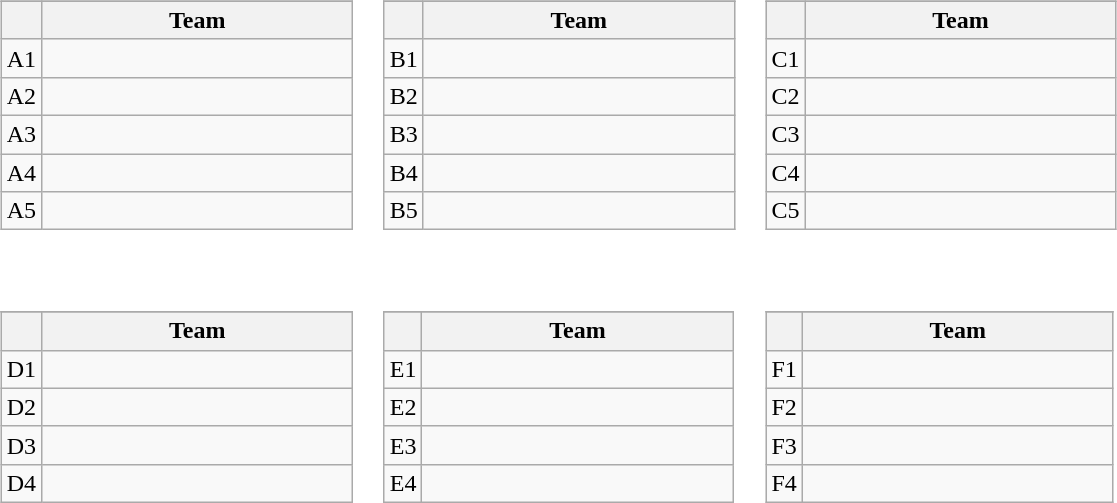<table>
<tr valign=top>
<td><br><table class="wikitable">
<tr>
</tr>
<tr>
<th></th>
<th width=200>Team</th>
</tr>
<tr>
<td align=center>A1</td>
<td></td>
</tr>
<tr>
<td align=center>A2</td>
<td><strong></strong></td>
</tr>
<tr>
<td align=center>A3</td>
<td></td>
</tr>
<tr>
<td align=center>A4</td>
<td></td>
</tr>
<tr>
<td align=center>A5</td>
<td></td>
</tr>
</table>
</td>
<td><br><table class="wikitable">
<tr>
</tr>
<tr>
<th></th>
<th width=200>Team</th>
</tr>
<tr>
<td align=center>B1</td>
<td></td>
</tr>
<tr>
<td align=center>B2</td>
<td><strong></strong></td>
</tr>
<tr>
<td align=center>B3</td>
<td></td>
</tr>
<tr>
<td align=center>B4</td>
<td></td>
</tr>
<tr>
<td align=center>B5</td>
<td></td>
</tr>
</table>
</td>
<td><br><table class="wikitable">
<tr>
</tr>
<tr>
<th></th>
<th width=200>Team</th>
</tr>
<tr>
<td align=center>C1</td>
<td><strong></strong></td>
</tr>
<tr>
<td align=center>C2</td>
<td></td>
</tr>
<tr>
<td align=center>C3</td>
<td></td>
</tr>
<tr>
<td align=center>C4</td>
<td></td>
</tr>
<tr>
<td align=center>C5</td>
<td></td>
</tr>
</table>
</td>
</tr>
<tr>
<td><br><table class="wikitable">
<tr>
</tr>
<tr>
<th></th>
<th width=200>Team</th>
</tr>
<tr>
<td align=center>D1</td>
<td></td>
</tr>
<tr>
<td align=center>D2</td>
<td><strong></strong></td>
</tr>
<tr>
<td align=center>D3</td>
<td></td>
</tr>
<tr>
<td align=center>D4</td>
<td></td>
</tr>
</table>
</td>
<td><br><table class="wikitable">
<tr>
</tr>
<tr>
<th></th>
<th width=200>Team</th>
</tr>
<tr>
<td align=center>E1</td>
<td></td>
</tr>
<tr>
<td align=center>E2</td>
<td></td>
</tr>
<tr>
<td align=center>E3</td>
<td><strong></strong></td>
</tr>
<tr>
<td align=center>E4</td>
<td></td>
</tr>
</table>
</td>
<td><br><table class="wikitable">
<tr>
</tr>
<tr>
<th></th>
<th width=200>Team</th>
</tr>
<tr>
<td align=center>F1</td>
<td></td>
</tr>
<tr>
<td align=center>F2</td>
<td></td>
</tr>
<tr>
<td align=center>F3</td>
<td></td>
</tr>
<tr>
<td align=center>F4</td>
<td></td>
</tr>
</table>
</td>
</tr>
</table>
